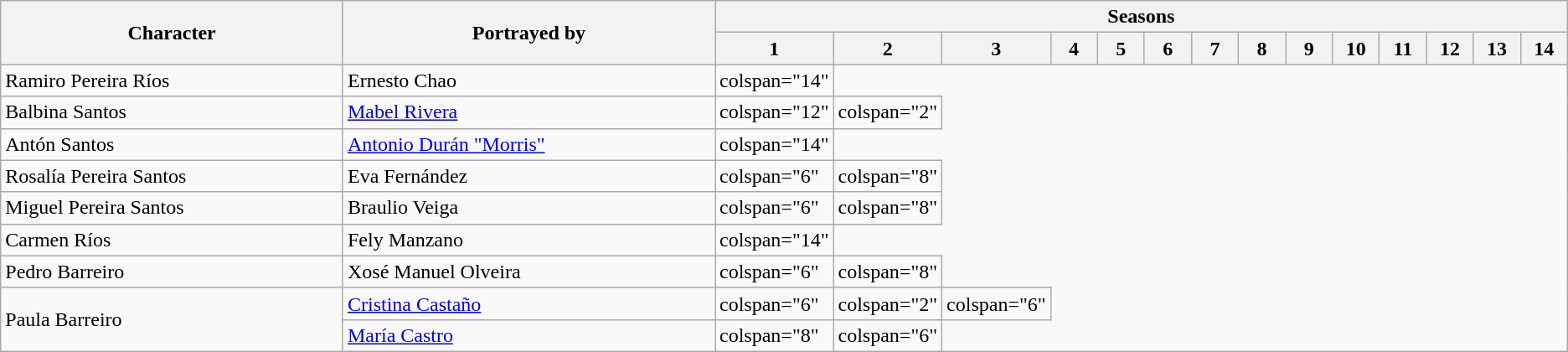<table class="wikitable">
<tr>
<th rowspan="2">Character</th>
<th rowspan="2">Portrayed by</th>
<th colspan="22">Seasons</th>
</tr>
<tr>
<th style="width:3%;">1</th>
<th style="width:3%;">2</th>
<th style="width:3%;">3</th>
<th style="width:3%;">4</th>
<th style="width:3%;">5</th>
<th style="width:3%;">6</th>
<th style="width:3%;">7</th>
<th style="width:3%;">8</th>
<th style="width:3%;">9</th>
<th style="width:3%;">10</th>
<th style="width:3%;">11</th>
<th style="width:3%;">12</th>
<th style="width:3%;">13</th>
<th style="width:3%;">14</th>
</tr>
<tr>
<td>Ramiro Pereira Ríos</td>
<td>Ernesto Chao</td>
<td>colspan="14" </td>
</tr>
<tr>
<td>Balbina Santos</td>
<td><a href='#'>Mabel Rivera</a></td>
<td>colspan="12" </td>
<td>colspan="2" </td>
</tr>
<tr>
<td>Antón Santos</td>
<td><a href='#'>Antonio Durán "Morris"</a></td>
<td>colspan="14" </td>
</tr>
<tr>
<td>Rosalía Pereira Santos</td>
<td>Eva Fernández</td>
<td>colspan="6" </td>
<td>colspan="8" </td>
</tr>
<tr>
<td>Miguel Pereira Santos</td>
<td>Braulio Veiga</td>
<td>colspan="6" </td>
<td>colspan="8" </td>
</tr>
<tr>
<td>Carmen Ríos</td>
<td>Fely Manzano</td>
<td>colspan="14" </td>
</tr>
<tr>
<td>Pedro Barreiro</td>
<td>Xosé Manuel Olveira</td>
<td>colspan="6" </td>
<td>colspan="8" </td>
</tr>
<tr>
<td rowspan = "2">Paula Barreiro</td>
<td><a href='#'>Cristina Castaño</a></td>
<td>colspan="6" </td>
<td>colspan="2" </td>
<td>colspan="6" </td>
</tr>
<tr>
<td><a href='#'>María Castro</a></td>
<td>colspan="8" </td>
<td>colspan="6" </td>
</tr>
</table>
